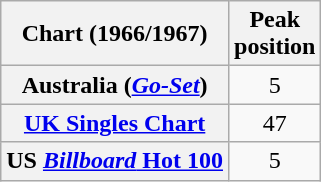<table class="wikitable plainrowheaders">
<tr>
<th scope="col">Chart (1966/1967)</th>
<th scope="col">Peak<br>position</th>
</tr>
<tr>
<th scope="row">Australia (<em><a href='#'>Go-Set</a></em>)</th>
<td style="text-align:center;">5</td>
</tr>
<tr>
<th scope="row"><a href='#'>UK Singles Chart</a></th>
<td style="text-align:center;">47</td>
</tr>
<tr>
<th scope="row">US <a href='#'><em>Billboard</em> Hot 100</a></th>
<td style="text-align:center;">5</td>
</tr>
</table>
